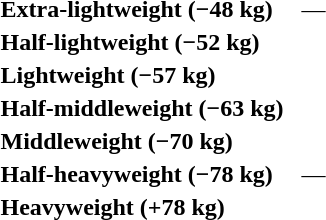<table>
<tr>
<th style="text-align:left;">Extra-lightweight (−48 kg)</th>
<td></td>
<td></td>
<td align=center>—</td>
</tr>
<tr>
<th style="text-align:left;">Half-lightweight (−52 kg)</th>
<td></td>
<td></td>
<td></td>
</tr>
<tr>
<th rowspan=2 style="text-align:left;">Lightweight (−57 kg)</th>
<td rowspan=2></td>
<td rowspan=2></td>
<td></td>
</tr>
<tr>
<td></td>
</tr>
<tr>
<th style="text-align:left;">Half-middleweight (−63 kg)</th>
<td></td>
<td></td>
<td></td>
</tr>
<tr>
<th rowspan=2 style="text-align:left;">Middleweight (−70 kg)</th>
<td rowspan=2></td>
<td rowspan=2></td>
<td></td>
</tr>
<tr>
<td></td>
</tr>
<tr>
<th style="text-align:left;">Half-heavyweight (−78 kg)</th>
<td></td>
<td></td>
<td align=center>—</td>
</tr>
<tr>
<th style="text-align:left;">Heavyweight (+78 kg)</th>
<td></td>
<td></td>
<td></td>
</tr>
</table>
